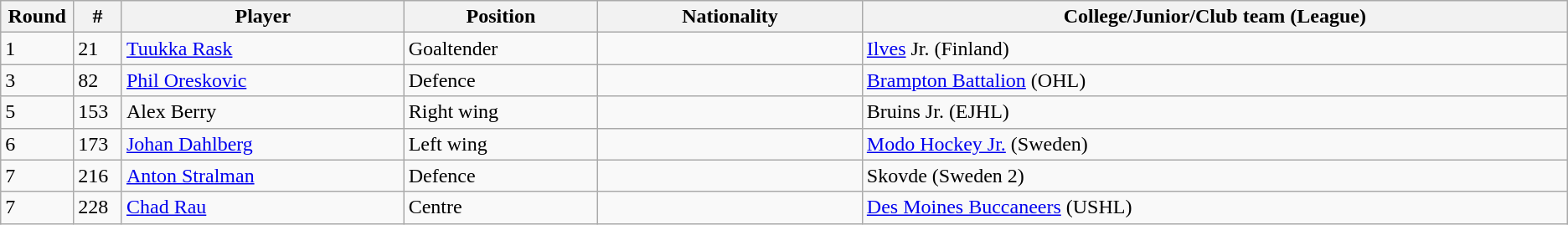<table class="wikitable">
<tr>
<th bgcolor="#DDDDFF" width="2.75%">Round</th>
<th bgcolor="#DDDDFF" width="2.75%">#</th>
<th bgcolor="#DDDDFF" width="16.0%">Player</th>
<th bgcolor="#DDDDFF" width="11.0%">Position</th>
<th bgcolor="#DDDDFF" width="15.0%">Nationality</th>
<th bgcolor="#DDDDFF" width="40.0%">College/Junior/Club team (League)</th>
</tr>
<tr>
<td>1</td>
<td>21</td>
<td><a href='#'>Tuukka Rask</a></td>
<td>Goaltender</td>
<td></td>
<td><a href='#'>Ilves</a> Jr. (Finland)</td>
</tr>
<tr>
<td>3</td>
<td>82</td>
<td><a href='#'>Phil Oreskovic</a></td>
<td>Defence</td>
<td></td>
<td><a href='#'>Brampton Battalion</a> (OHL)</td>
</tr>
<tr>
<td>5</td>
<td>153</td>
<td>Alex Berry</td>
<td>Right wing</td>
<td></td>
<td>Bruins Jr. (EJHL)</td>
</tr>
<tr>
<td>6</td>
<td>173</td>
<td><a href='#'>Johan Dahlberg</a></td>
<td>Left wing</td>
<td></td>
<td><a href='#'>Modo Hockey Jr.</a> (Sweden)</td>
</tr>
<tr>
<td>7</td>
<td>216</td>
<td><a href='#'>Anton Stralman</a></td>
<td>Defence</td>
<td></td>
<td>Skovde (Sweden 2)</td>
</tr>
<tr>
<td>7</td>
<td>228</td>
<td><a href='#'>Chad Rau</a></td>
<td>Centre</td>
<td></td>
<td><a href='#'>Des Moines Buccaneers</a> (USHL)</td>
</tr>
</table>
